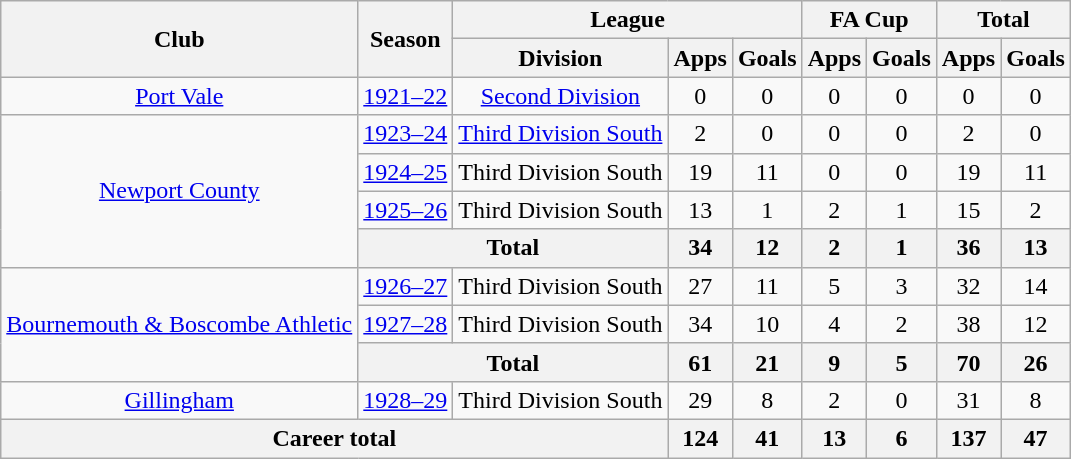<table class="wikitable" style="text-align: center;">
<tr>
<th rowspan="2">Club</th>
<th rowspan="2">Season</th>
<th colspan="3">League</th>
<th colspan="2">FA Cup</th>
<th colspan="2">Total</th>
</tr>
<tr>
<th>Division</th>
<th>Apps</th>
<th>Goals</th>
<th>Apps</th>
<th>Goals</th>
<th>Apps</th>
<th>Goals</th>
</tr>
<tr>
<td><a href='#'>Port Vale</a></td>
<td><a href='#'>1921–22</a></td>
<td><a href='#'>Second Division</a></td>
<td>0</td>
<td>0</td>
<td>0</td>
<td>0</td>
<td>0</td>
<td>0</td>
</tr>
<tr>
<td rowspan="4"><a href='#'>Newport County</a></td>
<td><a href='#'>1923–24</a></td>
<td><a href='#'>Third Division South</a></td>
<td>2</td>
<td>0</td>
<td>0</td>
<td>0</td>
<td>2</td>
<td>0</td>
</tr>
<tr>
<td><a href='#'>1924–25</a></td>
<td>Third Division South</td>
<td>19</td>
<td>11</td>
<td>0</td>
<td>0</td>
<td>19</td>
<td>11</td>
</tr>
<tr>
<td><a href='#'>1925–26</a></td>
<td>Third Division South</td>
<td>13</td>
<td>1</td>
<td>2</td>
<td>1</td>
<td>15</td>
<td>2</td>
</tr>
<tr>
<th colspan="2">Total</th>
<th>34</th>
<th>12</th>
<th>2</th>
<th>1</th>
<th>36</th>
<th>13</th>
</tr>
<tr>
<td rowspan="3"><a href='#'>Bournemouth & Boscombe Athletic</a></td>
<td><a href='#'>1926–27</a></td>
<td>Third Division South</td>
<td>27</td>
<td>11</td>
<td>5</td>
<td>3</td>
<td>32</td>
<td>14</td>
</tr>
<tr>
<td><a href='#'>1927–28</a></td>
<td>Third Division South</td>
<td>34</td>
<td>10</td>
<td>4</td>
<td>2</td>
<td>38</td>
<td>12</td>
</tr>
<tr>
<th colspan="2">Total</th>
<th>61</th>
<th>21</th>
<th>9</th>
<th>5</th>
<th>70</th>
<th>26</th>
</tr>
<tr>
<td><a href='#'>Gillingham</a></td>
<td><a href='#'>1928–29</a></td>
<td>Third Division South</td>
<td>29</td>
<td>8</td>
<td>2</td>
<td>0</td>
<td>31</td>
<td>8</td>
</tr>
<tr>
<th colspan="3">Career total</th>
<th>124</th>
<th>41</th>
<th>13</th>
<th>6</th>
<th>137</th>
<th>47</th>
</tr>
</table>
